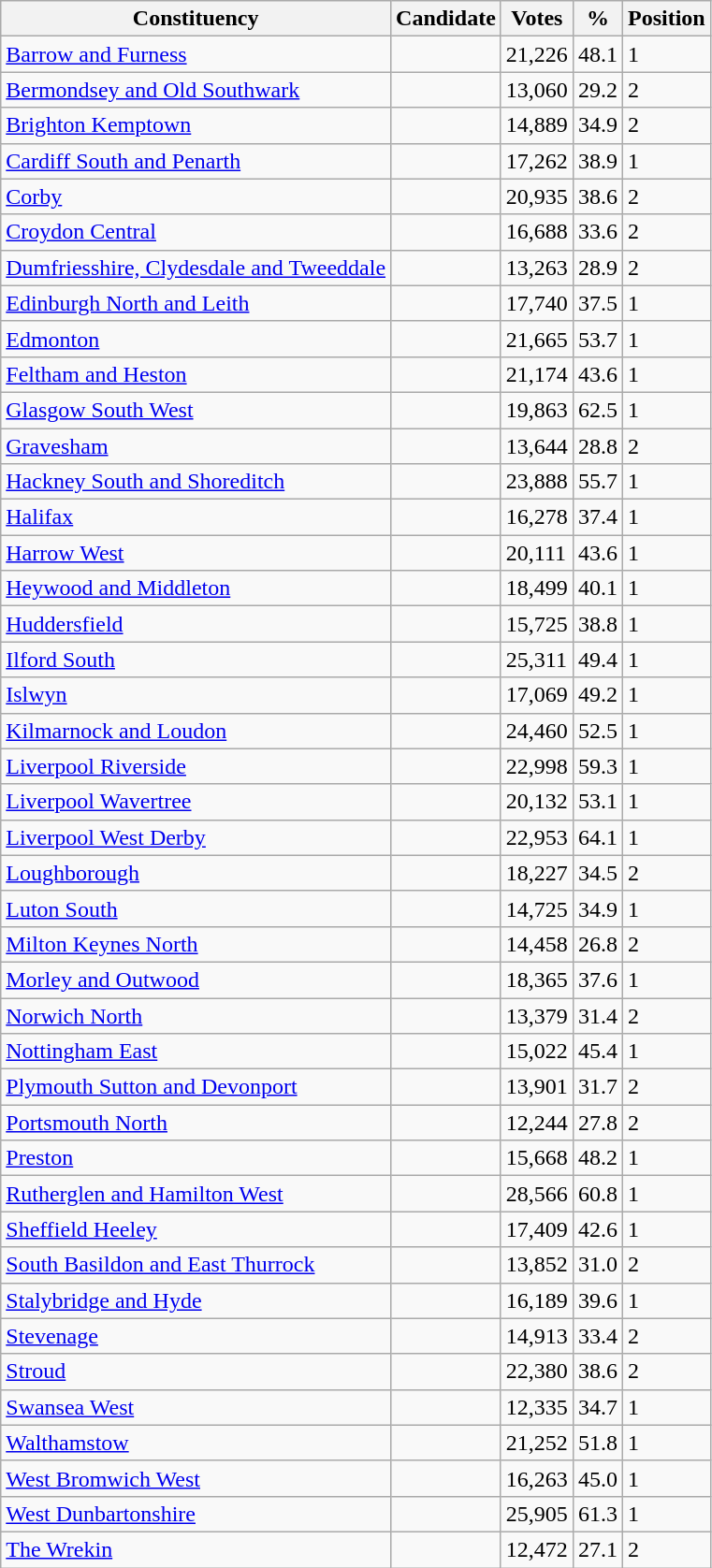<table class="wikitable sortable">
<tr>
<th>Constituency</th>
<th>Candidate</th>
<th>Votes</th>
<th>%</th>
<th>Position</th>
</tr>
<tr>
<td><a href='#'>Barrow and Furness</a></td>
<td></td>
<td>21,226</td>
<td>48.1</td>
<td>1</td>
</tr>
<tr>
<td><a href='#'>Bermondsey and Old Southwark</a></td>
<td></td>
<td>13,060</td>
<td>29.2</td>
<td>2</td>
</tr>
<tr>
<td><a href='#'>Brighton Kemptown</a></td>
<td></td>
<td>14,889</td>
<td>34.9</td>
<td>2</td>
</tr>
<tr>
<td><a href='#'>Cardiff South and Penarth</a></td>
<td></td>
<td>17,262</td>
<td>38.9</td>
<td>1</td>
</tr>
<tr>
<td><a href='#'>Corby</a></td>
<td></td>
<td>20,935</td>
<td>38.6</td>
<td>2</td>
</tr>
<tr>
<td><a href='#'>Croydon Central</a></td>
<td></td>
<td>16,688</td>
<td>33.6</td>
<td>2</td>
</tr>
<tr>
<td><a href='#'>Dumfriesshire, Clydesdale and Tweeddale</a></td>
<td></td>
<td>13,263</td>
<td>28.9</td>
<td>2</td>
</tr>
<tr>
<td><a href='#'>Edinburgh North and Leith</a></td>
<td></td>
<td>17,740</td>
<td>37.5</td>
<td>1</td>
</tr>
<tr>
<td><a href='#'>Edmonton</a></td>
<td></td>
<td>21,665</td>
<td>53.7</td>
<td>1</td>
</tr>
<tr>
<td><a href='#'>Feltham and Heston</a></td>
<td></td>
<td>21,174</td>
<td>43.6</td>
<td>1</td>
</tr>
<tr>
<td><a href='#'>Glasgow South West</a></td>
<td></td>
<td>19,863</td>
<td>62.5</td>
<td>1</td>
</tr>
<tr>
<td><a href='#'>Gravesham</a></td>
<td></td>
<td>13,644</td>
<td>28.8</td>
<td>2</td>
</tr>
<tr>
<td><a href='#'>Hackney South and Shoreditch</a></td>
<td></td>
<td>23,888</td>
<td>55.7</td>
<td>1</td>
</tr>
<tr>
<td><a href='#'>Halifax</a></td>
<td></td>
<td>16,278</td>
<td>37.4</td>
<td>1</td>
</tr>
<tr>
<td><a href='#'>Harrow West</a></td>
<td></td>
<td>20,111</td>
<td>43.6</td>
<td>1</td>
</tr>
<tr>
<td><a href='#'>Heywood and Middleton</a></td>
<td></td>
<td>18,499</td>
<td>40.1</td>
<td>1</td>
</tr>
<tr>
<td><a href='#'>Huddersfield</a></td>
<td></td>
<td>15,725</td>
<td>38.8</td>
<td>1</td>
</tr>
<tr>
<td><a href='#'>Ilford South</a></td>
<td></td>
<td>25,311</td>
<td>49.4</td>
<td>1</td>
</tr>
<tr>
<td><a href='#'>Islwyn</a></td>
<td></td>
<td>17,069</td>
<td>49.2</td>
<td>1</td>
</tr>
<tr>
<td><a href='#'>Kilmarnock and Loudon</a></td>
<td></td>
<td>24,460</td>
<td>52.5</td>
<td>1</td>
</tr>
<tr>
<td><a href='#'>Liverpool Riverside</a></td>
<td></td>
<td>22,998</td>
<td>59.3</td>
<td>1</td>
</tr>
<tr>
<td><a href='#'>Liverpool Wavertree</a></td>
<td></td>
<td>20,132</td>
<td>53.1</td>
<td>1</td>
</tr>
<tr>
<td><a href='#'>Liverpool West Derby</a></td>
<td></td>
<td>22,953</td>
<td>64.1</td>
<td>1</td>
</tr>
<tr>
<td><a href='#'>Loughborough</a></td>
<td></td>
<td>18,227</td>
<td>34.5</td>
<td>2</td>
</tr>
<tr>
<td><a href='#'>Luton South</a></td>
<td></td>
<td>14,725</td>
<td>34.9</td>
<td>1</td>
</tr>
<tr>
<td><a href='#'>Milton Keynes North</a></td>
<td></td>
<td>14,458</td>
<td>26.8</td>
<td>2</td>
</tr>
<tr>
<td><a href='#'>Morley and Outwood</a></td>
<td></td>
<td>18,365</td>
<td>37.6</td>
<td>1</td>
</tr>
<tr>
<td><a href='#'>Norwich North</a></td>
<td></td>
<td>13,379</td>
<td>31.4</td>
<td>2</td>
</tr>
<tr>
<td><a href='#'>Nottingham East</a></td>
<td></td>
<td>15,022</td>
<td>45.4</td>
<td>1</td>
</tr>
<tr>
<td><a href='#'>Plymouth Sutton and Devonport</a></td>
<td></td>
<td>13,901</td>
<td>31.7</td>
<td>2</td>
</tr>
<tr>
<td><a href='#'>Portsmouth North</a></td>
<td></td>
<td>12,244</td>
<td>27.8</td>
<td>2</td>
</tr>
<tr>
<td><a href='#'>Preston</a></td>
<td></td>
<td>15,668</td>
<td>48.2</td>
<td>1</td>
</tr>
<tr>
<td><a href='#'>Rutherglen and Hamilton West</a></td>
<td></td>
<td>28,566</td>
<td>60.8</td>
<td>1</td>
</tr>
<tr>
<td><a href='#'>Sheffield Heeley</a></td>
<td></td>
<td>17,409</td>
<td>42.6</td>
<td>1</td>
</tr>
<tr>
<td><a href='#'>South Basildon and East Thurrock</a></td>
<td></td>
<td>13,852</td>
<td>31.0</td>
<td>2</td>
</tr>
<tr>
<td><a href='#'>Stalybridge and Hyde</a></td>
<td></td>
<td>16,189</td>
<td>39.6</td>
<td>1</td>
</tr>
<tr>
<td><a href='#'>Stevenage</a></td>
<td></td>
<td>14,913</td>
<td>33.4</td>
<td>2</td>
</tr>
<tr>
<td><a href='#'>Stroud</a></td>
<td></td>
<td>22,380</td>
<td>38.6</td>
<td>2</td>
</tr>
<tr>
<td><a href='#'>Swansea West</a></td>
<td></td>
<td>12,335</td>
<td>34.7</td>
<td>1</td>
</tr>
<tr>
<td><a href='#'>Walthamstow</a></td>
<td></td>
<td>21,252</td>
<td>51.8</td>
<td>1</td>
</tr>
<tr>
<td><a href='#'>West Bromwich West</a></td>
<td></td>
<td>16,263</td>
<td>45.0</td>
<td>1</td>
</tr>
<tr>
<td><a href='#'>West Dunbartonshire</a></td>
<td></td>
<td>25,905</td>
<td>61.3</td>
<td>1</td>
</tr>
<tr>
<td><a href='#'>The Wrekin</a></td>
<td></td>
<td>12,472</td>
<td>27.1</td>
<td>2</td>
</tr>
</table>
